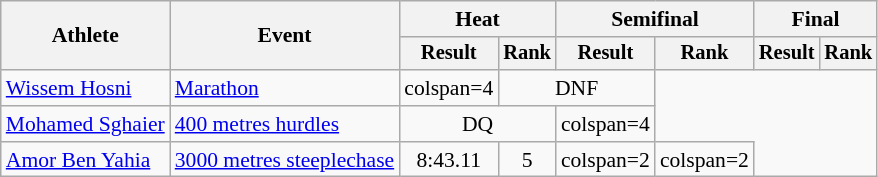<table class="wikitable" style="font-size:90%">
<tr>
<th rowspan="2">Athlete</th>
<th rowspan="2">Event</th>
<th colspan="2">Heat</th>
<th colspan="2">Semifinal</th>
<th colspan="2">Final</th>
</tr>
<tr style="font-size:95%">
<th>Result</th>
<th>Rank</th>
<th>Result</th>
<th>Rank</th>
<th>Result</th>
<th>Rank</th>
</tr>
<tr style=text-align:center>
<td style=text-align:left><a href='#'>Wissem Hosni</a></td>
<td style=text-align:left><a href='#'>Marathon</a></td>
<td>colspan=4 </td>
<td colspan=2>DNF</td>
</tr>
<tr style=text-align:center>
<td style=text-align:left><a href='#'>Mohamed Sghaier</a></td>
<td style=text-align:left><a href='#'>400 metres hurdles</a></td>
<td colspan=2>DQ</td>
<td>colspan=4 </td>
</tr>
<tr style=text-align:center>
<td style=text-align:left><a href='#'>Amor Ben Yahia</a></td>
<td style=text-align:left><a href='#'>3000 metres steeplechase</a></td>
<td>8:43.11</td>
<td>5</td>
<td>colspan=2 </td>
<td>colspan=2 </td>
</tr>
</table>
